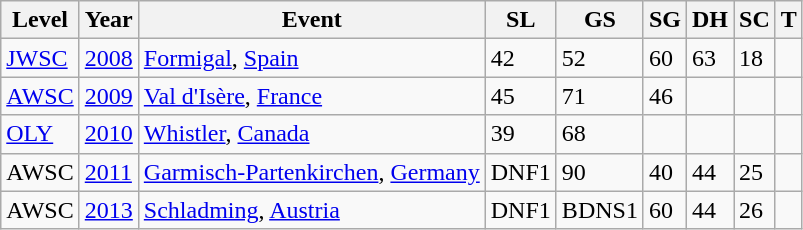<table class="wikitable sortable">
<tr>
<th>Level</th>
<th>Year</th>
<th>Event</th>
<th>SL</th>
<th>GS</th>
<th>SG</th>
<th>DH</th>
<th>SC</th>
<th>T</th>
</tr>
<tr>
<td><a href='#'>JWSC</a></td>
<td><a href='#'>2008</a></td>
<td> <a href='#'>Formigal</a>, <a href='#'>Spain</a></td>
<td>42</td>
<td>52</td>
<td>60</td>
<td>63</td>
<td>18</td>
<td></td>
</tr>
<tr>
<td><a href='#'>AWSC</a></td>
<td><a href='#'>2009</a></td>
<td> <a href='#'>Val d'Isère</a>, <a href='#'>France</a></td>
<td>45</td>
<td>71</td>
<td>46</td>
<td></td>
<td></td>
<td></td>
</tr>
<tr>
<td><a href='#'>OLY</a></td>
<td><a href='#'>2010</a></td>
<td> <a href='#'>Whistler</a>, <a href='#'>Canada</a></td>
<td>39</td>
<td>68</td>
<td></td>
<td></td>
<td></td>
<td></td>
</tr>
<tr>
<td>AWSC</td>
<td><a href='#'>2011</a></td>
<td> <a href='#'>Garmisch-Partenkirchen</a>, <a href='#'>Germany</a></td>
<td>DNF1</td>
<td>90</td>
<td>40</td>
<td>44</td>
<td>25</td>
<td></td>
</tr>
<tr>
<td>AWSC</td>
<td><a href='#'>2013</a></td>
<td> <a href='#'>Schladming</a>, <a href='#'>Austria</a></td>
<td>DNF1</td>
<td>BDNS1</td>
<td>60</td>
<td>44</td>
<td>26</td>
<td></td>
</tr>
</table>
